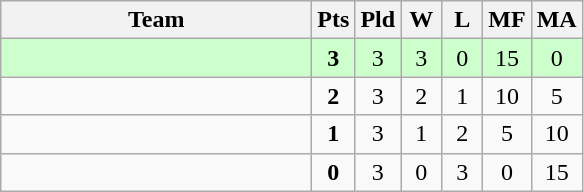<table class=wikitable style="text-align:center">
<tr>
<th width=200>Team</th>
<th width=20>Pts</th>
<th width=20>Pld</th>
<th width=20>W</th>
<th width=20>L</th>
<th width=20>MF</th>
<th width=20>MA</th>
</tr>
<tr bgcolor=ccffcc>
<td style="text-align:left"><strong></strong></td>
<td><strong>3</strong></td>
<td>3</td>
<td>3</td>
<td>0</td>
<td>15</td>
<td>0</td>
</tr>
<tr>
<td style="text-align:left"></td>
<td><strong>2</strong></td>
<td>3</td>
<td>2</td>
<td>1</td>
<td>10</td>
<td>5</td>
</tr>
<tr>
<td style="text-align:left"></td>
<td><strong>1</strong></td>
<td>3</td>
<td>1</td>
<td>2</td>
<td>5</td>
<td>10</td>
</tr>
<tr>
<td style="text-align:left"></td>
<td><strong>0</strong></td>
<td>3</td>
<td>0</td>
<td>3</td>
<td>0</td>
<td>15</td>
</tr>
</table>
